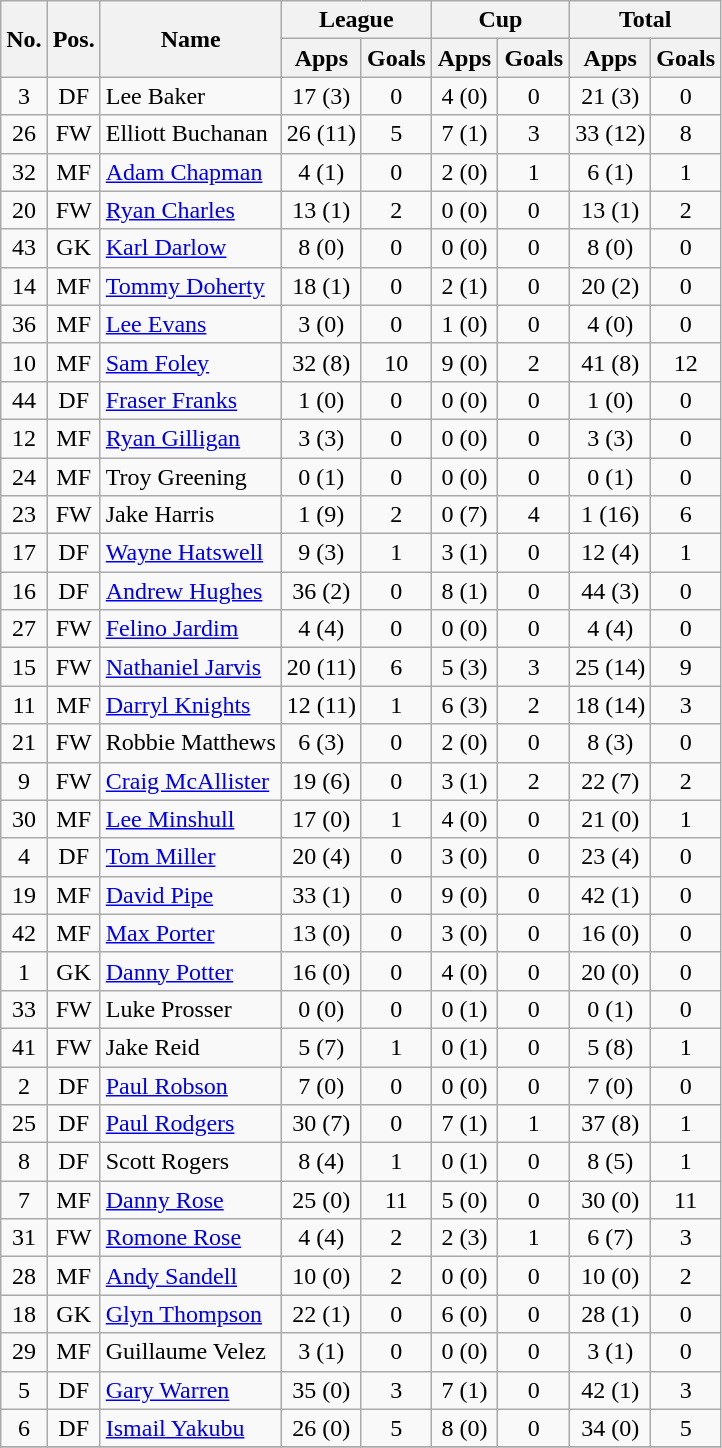<table class="wikitable" style="text-align:center">
<tr>
<th rowspan="2">No.</th>
<th rowspan="2">Pos.</th>
<th rowspan="2">Name</th>
<th colspan="2" width="85">League</th>
<th colspan="2" width="85">Cup</th>
<th colspan="2" width="85">Total</th>
</tr>
<tr>
<th>Apps</th>
<th>Goals</th>
<th>Apps</th>
<th>Goals</th>
<th>Apps</th>
<th>Goals</th>
</tr>
<tr>
<td>3</td>
<td>DF</td>
<td align="left"> Lee Baker</td>
<td>17 (3)</td>
<td>0</td>
<td>4 (0)</td>
<td>0</td>
<td>21 (3)</td>
<td>0</td>
</tr>
<tr>
<td>26</td>
<td>FW</td>
<td align="left"> Elliott Buchanan</td>
<td>26 (11)</td>
<td>5</td>
<td>7 (1)</td>
<td>3</td>
<td>33 (12)</td>
<td>8</td>
</tr>
<tr>
<td>32</td>
<td>MF</td>
<td align="left"> <a href='#'>Adam Chapman</a></td>
<td>4 (1)</td>
<td>0</td>
<td>2 (0)</td>
<td>1</td>
<td>6 (1)</td>
<td>1</td>
</tr>
<tr>
<td>20</td>
<td>FW</td>
<td align="left"> <a href='#'>Ryan Charles</a></td>
<td>13 (1)</td>
<td>2</td>
<td>0 (0)</td>
<td>0</td>
<td>13 (1)</td>
<td>2</td>
</tr>
<tr>
<td>43</td>
<td>GK</td>
<td align="left"> <a href='#'>Karl Darlow</a></td>
<td>8 (0)</td>
<td>0</td>
<td>0 (0)</td>
<td>0</td>
<td>8 (0)</td>
<td>0</td>
</tr>
<tr>
<td>14</td>
<td>MF</td>
<td align="left"> <a href='#'>Tommy Doherty</a></td>
<td>18 (1)</td>
<td>0</td>
<td>2 (1)</td>
<td>0</td>
<td>20 (2)</td>
<td>0</td>
</tr>
<tr>
<td>36</td>
<td>MF</td>
<td align="left"> <a href='#'>Lee Evans</a></td>
<td>3 (0)</td>
<td>0</td>
<td>1 (0)</td>
<td>0</td>
<td>4 (0)</td>
<td>0</td>
</tr>
<tr>
<td>10</td>
<td>MF</td>
<td align="left"> <a href='#'>Sam Foley</a></td>
<td>32 (8)</td>
<td>10</td>
<td>9 (0)</td>
<td>2</td>
<td>41 (8)</td>
<td>12</td>
</tr>
<tr>
<td>44</td>
<td>DF</td>
<td align="left"> <a href='#'>Fraser Franks</a></td>
<td>1 (0)</td>
<td>0</td>
<td>0 (0)</td>
<td>0</td>
<td>1 (0)</td>
<td>0</td>
</tr>
<tr>
<td>12</td>
<td>MF</td>
<td align="left"> <a href='#'>Ryan Gilligan</a></td>
<td>3 (3)</td>
<td>0</td>
<td>0 (0)</td>
<td>0</td>
<td>3 (3)</td>
<td>0</td>
</tr>
<tr>
<td>24</td>
<td>MF</td>
<td align="left"> Troy Greening</td>
<td>0 (1)</td>
<td>0</td>
<td>0 (0)</td>
<td>0</td>
<td>0 (1)</td>
<td>0</td>
</tr>
<tr>
<td>23</td>
<td>FW</td>
<td align="left"> Jake Harris</td>
<td>1 (9)</td>
<td>2</td>
<td>0 (7)</td>
<td>4</td>
<td>1 (16)</td>
<td>6</td>
</tr>
<tr>
<td>17</td>
<td>DF</td>
<td align="left"> <a href='#'>Wayne Hatswell</a></td>
<td>9 (3)</td>
<td>1</td>
<td>3 (1)</td>
<td>0</td>
<td>12 (4)</td>
<td>1</td>
</tr>
<tr>
<td>16</td>
<td>DF</td>
<td align="left"> <a href='#'>Andrew Hughes</a></td>
<td>36 (2)</td>
<td>0</td>
<td>8 (1)</td>
<td>0</td>
<td>44 (3)</td>
<td>0</td>
</tr>
<tr>
<td>27</td>
<td>FW</td>
<td align="left"> <a href='#'>Felino Jardim</a></td>
<td>4 (4)</td>
<td>0</td>
<td>0 (0)</td>
<td>0</td>
<td>4 (4)</td>
<td>0</td>
</tr>
<tr>
<td>15</td>
<td>FW</td>
<td align="left"> <a href='#'>Nathaniel Jarvis</a></td>
<td>20 (11)</td>
<td>6</td>
<td>5 (3)</td>
<td>3</td>
<td>25 (14)</td>
<td>9</td>
</tr>
<tr>
<td>11</td>
<td>MF</td>
<td align="left"> <a href='#'>Darryl Knights</a></td>
<td>12 (11)</td>
<td>1</td>
<td>6 (3)</td>
<td>2</td>
<td>18 (14)</td>
<td>3</td>
</tr>
<tr>
<td>21</td>
<td>FW</td>
<td align="left"> Robbie Matthews</td>
<td>6 (3)</td>
<td>0</td>
<td>2 (0)</td>
<td>0</td>
<td>8 (3)</td>
<td>0</td>
</tr>
<tr>
<td>9</td>
<td>FW</td>
<td align="left"> <a href='#'>Craig McAllister</a></td>
<td>19 (6)</td>
<td>0</td>
<td>3 (1)</td>
<td>2</td>
<td>22 (7)</td>
<td>2</td>
</tr>
<tr>
<td>30</td>
<td>MF</td>
<td align="left"> <a href='#'>Lee Minshull</a></td>
<td>17 (0)</td>
<td>1</td>
<td>4 (0)</td>
<td>0</td>
<td>21 (0)</td>
<td>1</td>
</tr>
<tr>
<td>4</td>
<td>DF</td>
<td align="left"> <a href='#'>Tom Miller</a></td>
<td>20 (4)</td>
<td>0</td>
<td>3 (0)</td>
<td>0</td>
<td>23 (4)</td>
<td>0</td>
</tr>
<tr>
<td>19</td>
<td>MF</td>
<td align="left"> <a href='#'>David Pipe</a></td>
<td>33 (1)</td>
<td>0</td>
<td>9 (0)</td>
<td>0</td>
<td>42 (1)</td>
<td>0</td>
</tr>
<tr>
<td>42</td>
<td>MF</td>
<td align="left"> <a href='#'>Max Porter</a></td>
<td>13 (0)</td>
<td>0</td>
<td>3 (0)</td>
<td>0</td>
<td>16 (0)</td>
<td>0</td>
</tr>
<tr>
<td>1</td>
<td>GK</td>
<td align="left"> <a href='#'>Danny Potter</a></td>
<td>16 (0)</td>
<td>0</td>
<td>4 (0)</td>
<td>0</td>
<td>20 (0)</td>
<td>0</td>
</tr>
<tr>
<td>33</td>
<td>FW</td>
<td align="left"> Luke Prosser</td>
<td>0 (0)</td>
<td>0</td>
<td>0 (1)</td>
<td>0</td>
<td>0 (1)</td>
<td>0</td>
</tr>
<tr>
<td>41</td>
<td>FW</td>
<td align="left"> Jake Reid</td>
<td>5 (7)</td>
<td>1</td>
<td>0 (1)</td>
<td>0</td>
<td>5 (8)</td>
<td>1</td>
</tr>
<tr>
<td>2</td>
<td>DF</td>
<td align="left"> <a href='#'>Paul Robson</a></td>
<td>7 (0)</td>
<td>0</td>
<td>0 (0)</td>
<td>0</td>
<td>7 (0)</td>
<td>0</td>
</tr>
<tr>
<td>25</td>
<td>DF</td>
<td align="left"> <a href='#'>Paul Rodgers</a></td>
<td>30 (7)</td>
<td>0</td>
<td>7 (1)</td>
<td>1</td>
<td>37 (8)</td>
<td>1</td>
</tr>
<tr>
<td>8</td>
<td>DF</td>
<td align="left"> Scott Rogers</td>
<td>8 (4)</td>
<td>1</td>
<td>0 (1)</td>
<td>0</td>
<td>8 (5)</td>
<td>1</td>
</tr>
<tr>
<td>7</td>
<td>MF</td>
<td align="left"> <a href='#'>Danny Rose</a></td>
<td>25 (0)</td>
<td>11</td>
<td>5 (0)</td>
<td>0</td>
<td>30 (0)</td>
<td>11</td>
</tr>
<tr>
<td>31</td>
<td>FW</td>
<td align="left"> <a href='#'>Romone Rose</a></td>
<td>4 (4)</td>
<td>2</td>
<td>2 (3)</td>
<td>1</td>
<td>6 (7)</td>
<td>3</td>
</tr>
<tr>
<td>28</td>
<td>MF</td>
<td align="left"> <a href='#'>Andy Sandell</a></td>
<td>10 (0)</td>
<td>2</td>
<td>0 (0)</td>
<td>0</td>
<td>10 (0)</td>
<td>2</td>
</tr>
<tr>
<td>18</td>
<td>GK</td>
<td align="left"> <a href='#'>Glyn Thompson</a></td>
<td>22 (1)</td>
<td>0</td>
<td>6 (0)</td>
<td>0</td>
<td>28 (1)</td>
<td>0</td>
</tr>
<tr>
<td>29</td>
<td>MF</td>
<td align="left"> Guillaume Velez</td>
<td>3 (1)</td>
<td>0</td>
<td>0 (0)</td>
<td>0</td>
<td>3 (1)</td>
<td>0</td>
</tr>
<tr>
<td>5</td>
<td>DF</td>
<td align="left"> <a href='#'>Gary Warren</a></td>
<td>35 (0)</td>
<td>3</td>
<td>7 (1)</td>
<td>0</td>
<td>42 (1)</td>
<td>3</td>
</tr>
<tr>
<td>6</td>
<td>DF</td>
<td align="left"> <a href='#'>Ismail Yakubu</a></td>
<td>26 (0)</td>
<td>5</td>
<td>8 (0)</td>
<td>0</td>
<td>34 (0)</td>
<td>5</td>
</tr>
<tr>
</tr>
</table>
